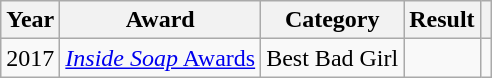<table class="wikitable">
<tr>
<th>Year</th>
<th>Award</th>
<th>Category</th>
<th>Result</th>
<th></th>
</tr>
<tr>
<td>2017</td>
<td><a href='#'><em>Inside Soap</em> Awards</a></td>
<td>Best Bad Girl</td>
<td></td>
<td align="center"></td>
</tr>
</table>
